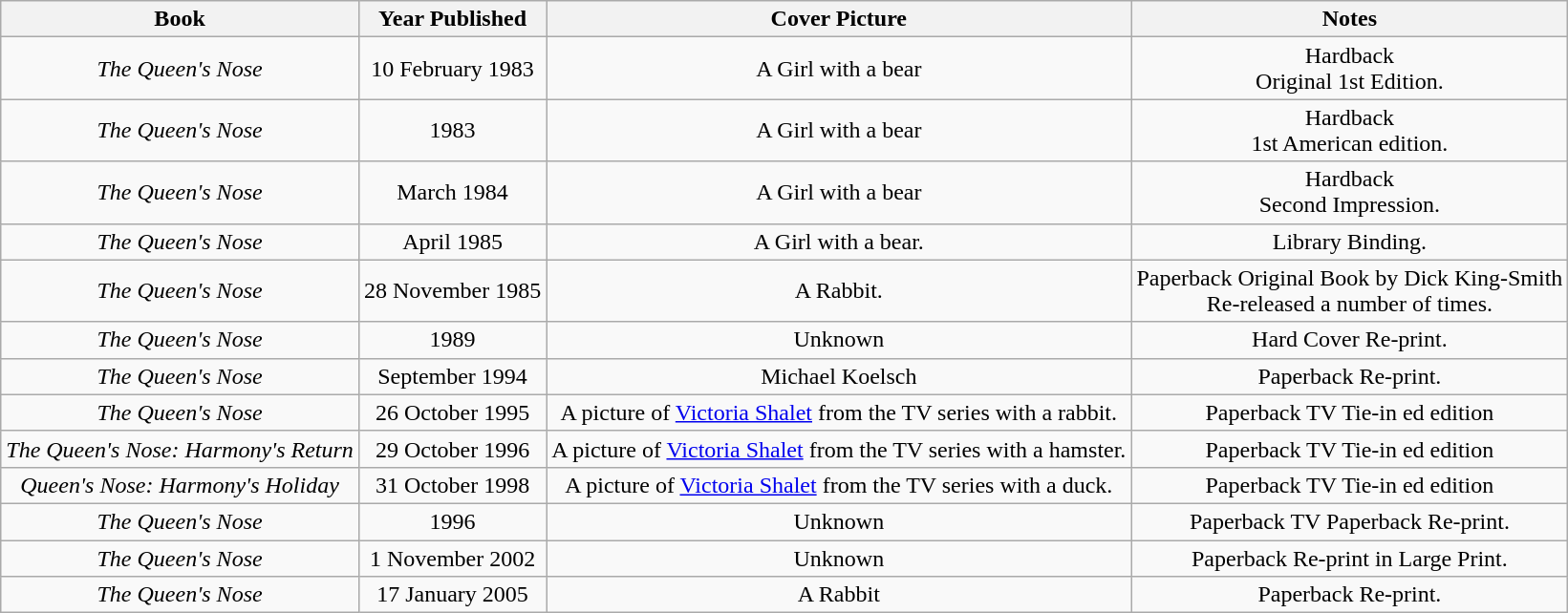<table class="wikitable">
<tr>
<th>Book</th>
<th>Year Published</th>
<th>Cover Picture</th>
<th>Notes</th>
</tr>
<tr>
<td style="text-align: center;"><em>The Queen's Nose</em></td>
<td style="text-align: center;">10 February 1983</td>
<td style="text-align: center;">A Girl with a bear</td>
<td style="text-align: center;">Hardback <br> Original 1st Edition.</td>
</tr>
<tr>
<td style="text-align: center;"><em>The Queen's Nose</em></td>
<td style="text-align: center;">1983</td>
<td style="text-align: center;">A Girl with a bear</td>
<td style="text-align: center;">Hardback <br> 1st American edition.</td>
</tr>
<tr>
<td style="text-align: center;"><em>The Queen's Nose</em></td>
<td style="text-align: center;">March 1984</td>
<td style="text-align: center;">A Girl with a bear</td>
<td style="text-align: center;">Hardback <br> Second Impression.</td>
</tr>
<tr>
<td style="text-align: center;"><em>The Queen's Nose</em></td>
<td style="text-align: center;">April 1985</td>
<td style="text-align: center;">A Girl with a bear.</td>
<td style="text-align: center;">Library Binding.</td>
</tr>
<tr>
<td style="text-align: center;"><em>The Queen's Nose</em></td>
<td style="text-align: center;">28 November 1985</td>
<td style="text-align: center;">A Rabbit.</td>
<td style="text-align: center;">Paperback Original Book by Dick King-Smith <br> Re-released a number of times.</td>
</tr>
<tr>
<td style="text-align: center;"><em>The Queen's Nose</em></td>
<td style="text-align: center;">1989</td>
<td style="text-align: center;">Unknown</td>
<td style="text-align: center;">Hard Cover Re-print.</td>
</tr>
<tr>
<td style="text-align: center;"><em>The Queen's Nose</em></td>
<td style="text-align: center;">September 1994</td>
<td style="text-align: center;">Michael Koelsch</td>
<td style="text-align: center;">Paperback Re-print.</td>
</tr>
<tr>
<td style="text-align: center;"><em>The Queen's Nose</em></td>
<td style="text-align: center;">26 October 1995</td>
<td style="text-align: center;">A picture of <a href='#'>Victoria Shalet</a> from the TV series with a rabbit.</td>
<td style="text-align: center;">Paperback TV Tie-in ed edition</td>
</tr>
<tr>
<td style="text-align: center;"><em>The Queen's Nose: Harmony's Return</em></td>
<td style="text-align: center;">29 October 1996</td>
<td style="text-align: center;">A picture of <a href='#'>Victoria Shalet</a> from the TV series with a hamster.</td>
<td style="text-align: center;">Paperback TV Tie-in ed edition</td>
</tr>
<tr>
<td style="text-align: center;"><em>Queen's Nose: Harmony's Holiday</em></td>
<td style="text-align: center;">31 October 1998</td>
<td style="text-align: center;">A picture of <a href='#'>Victoria Shalet</a> from the TV series with a duck.</td>
<td style="text-align: center;">Paperback TV Tie-in ed edition</td>
</tr>
<tr>
<td style="text-align: center;"><em>The Queen's Nose</em></td>
<td style="text-align: center;">1996</td>
<td style="text-align: center;">Unknown</td>
<td style="text-align: center;">Paperback TV Paperback Re-print.</td>
</tr>
<tr>
<td style="text-align: center;"><em>The Queen's Nose</em></td>
<td style="text-align: center;">1 November 2002</td>
<td style="text-align: center;">Unknown</td>
<td style="text-align: center;">Paperback Re-print in Large Print.</td>
</tr>
<tr>
<td style="text-align: center;"><em>The Queen's Nose</em></td>
<td style="text-align: center;">17 January 2005</td>
<td style="text-align: center;">A Rabbit</td>
<td style="text-align: center;">Paperback Re-print.</td>
</tr>
</table>
